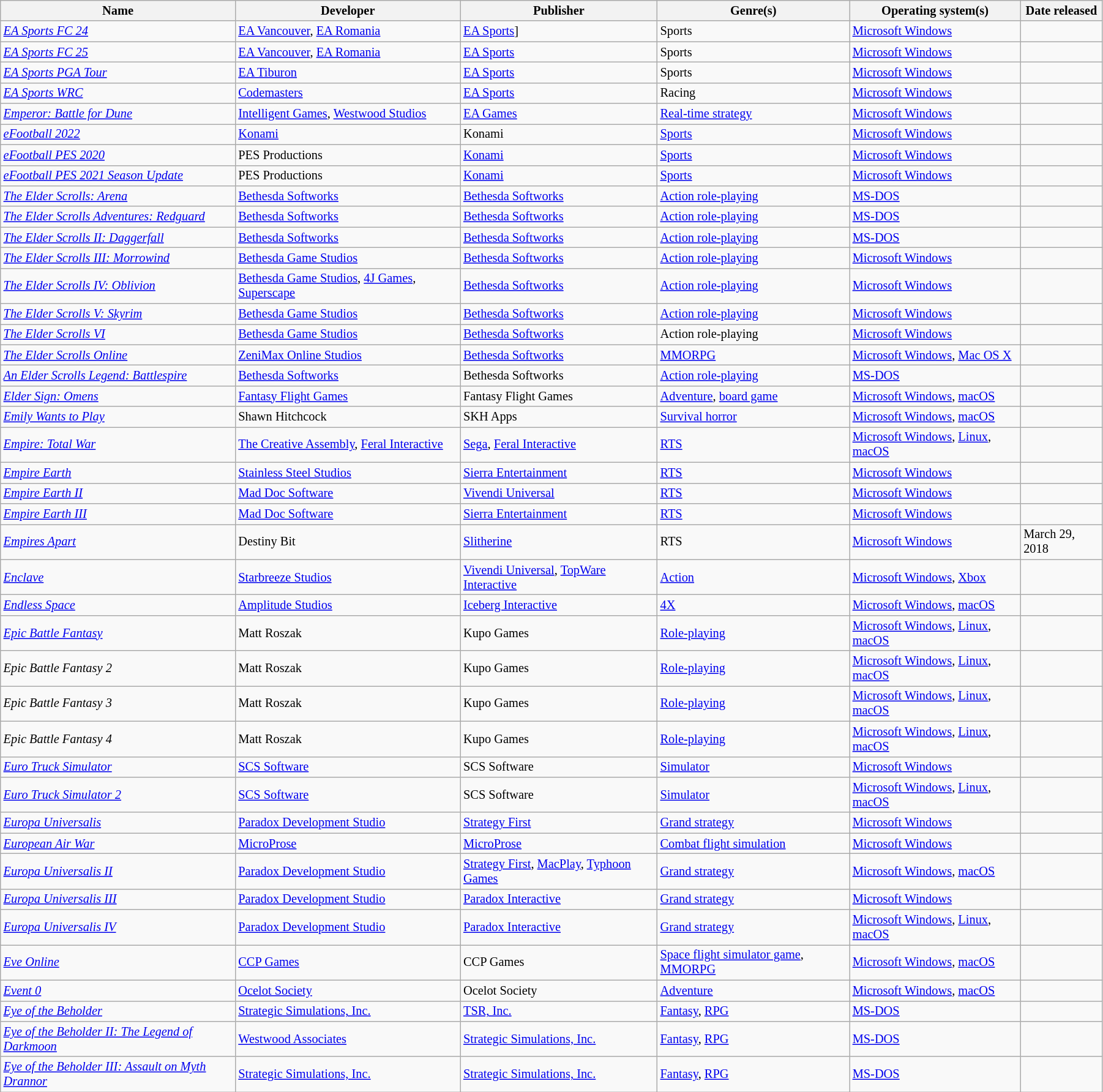<table class="wikitable sortable" style="font-size:85%; width:95%">
<tr>
<th>Name</th>
<th>Developer</th>
<th>Publisher</th>
<th>Genre(s)</th>
<th>Operating system(s)</th>
<th>Date released</th>
</tr>
<tr>
<td><em><a href='#'>EA Sports FC 24</a></em></td>
<td><a href='#'>EA Vancouver</a>, <a href='#'>EA Romania</a></td>
<td><a href='#'>EA Sports</a>]</td>
<td>Sports</td>
<td><a href='#'>Microsoft Windows</a></td>
<td></td>
</tr>
<tr>
<td><em><a href='#'>EA Sports FC 25</a></em></td>
<td><a href='#'>EA Vancouver</a>, <a href='#'>EA Romania</a></td>
<td><a href='#'>EA Sports</a></td>
<td>Sports</td>
<td><a href='#'>Microsoft Windows</a></td>
<td></td>
</tr>
<tr>
<td><em><a href='#'>EA Sports PGA Tour</a></em></td>
<td><a href='#'>EA Tiburon</a></td>
<td><a href='#'>EA Sports</a></td>
<td>Sports</td>
<td><a href='#'>Microsoft Windows</a></td>
<td></td>
</tr>
<tr>
<td><em><a href='#'>EA Sports WRC</a></em></td>
<td><a href='#'>Codemasters</a></td>
<td><a href='#'>EA Sports</a></td>
<td>Racing</td>
<td><a href='#'>Microsoft Windows</a></td>
<td></td>
</tr>
<tr>
<td><em><a href='#'>Emperor: Battle for Dune</a></em></td>
<td><a href='#'>Intelligent Games</a>, <a href='#'>Westwood Studios</a></td>
<td><a href='#'>EA Games</a></td>
<td><a href='#'>Real-time strategy</a></td>
<td><a href='#'>Microsoft Windows</a></td>
<td></td>
</tr>
<tr>
<td><em><a href='#'>eFootball 2022</a></em></td>
<td><a href='#'>Konami</a></td>
<td>Konami</td>
<td><a href='#'>Sports</a></td>
<td><a href='#'>Microsoft Windows</a></td>
<td></td>
</tr>
<tr>
<td><em><a href='#'>eFootball PES 2020</a></em></td>
<td>PES Productions</td>
<td><a href='#'>Konami</a></td>
<td><a href='#'>Sports</a></td>
<td><a href='#'>Microsoft Windows</a></td>
<td></td>
</tr>
<tr>
<td><em><a href='#'>eFootball PES 2021 Season Update</a></em></td>
<td>PES Productions</td>
<td><a href='#'>Konami</a></td>
<td><a href='#'>Sports</a></td>
<td><a href='#'>Microsoft Windows</a></td>
<td></td>
</tr>
<tr>
<td><em><a href='#'>The Elder Scrolls: Arena</a></em></td>
<td><a href='#'>Bethesda Softworks</a></td>
<td><a href='#'>Bethesda Softworks</a></td>
<td><a href='#'>Action role-playing</a></td>
<td><a href='#'>MS-DOS</a></td>
<td></td>
</tr>
<tr>
<td><em><a href='#'>The Elder Scrolls Adventures: Redguard</a></em></td>
<td><a href='#'>Bethesda Softworks</a></td>
<td><a href='#'>Bethesda Softworks</a></td>
<td><a href='#'>Action role-playing</a></td>
<td><a href='#'>MS-DOS</a></td>
<td></td>
</tr>
<tr>
<td><em><a href='#'>The Elder Scrolls II: Daggerfall</a></em></td>
<td><a href='#'>Bethesda Softworks</a></td>
<td><a href='#'>Bethesda Softworks</a></td>
<td><a href='#'>Action role-playing</a></td>
<td><a href='#'>MS-DOS</a></td>
<td></td>
</tr>
<tr>
<td><em><a href='#'>The Elder Scrolls III: Morrowind</a></em></td>
<td><a href='#'>Bethesda Game Studios</a></td>
<td><a href='#'>Bethesda Softworks</a></td>
<td><a href='#'>Action role-playing</a></td>
<td><a href='#'>Microsoft Windows</a></td>
<td></td>
</tr>
<tr>
<td><em><a href='#'>The Elder Scrolls IV: Oblivion</a></em></td>
<td><a href='#'>Bethesda Game Studios</a>, <a href='#'>4J Games</a>, <a href='#'>Superscape</a></td>
<td><a href='#'>Bethesda Softworks</a></td>
<td><a href='#'>Action role-playing</a></td>
<td><a href='#'>Microsoft Windows</a></td>
<td></td>
</tr>
<tr>
<td><em><a href='#'>The Elder Scrolls V: Skyrim</a></em></td>
<td><a href='#'>Bethesda Game Studios</a></td>
<td><a href='#'>Bethesda Softworks</a></td>
<td><a href='#'>Action role-playing</a></td>
<td><a href='#'>Microsoft Windows</a></td>
<td></td>
</tr>
<tr>
<td><em><a href='#'>The Elder Scrolls VI</a></em></td>
<td><a href='#'>Bethesda Game Studios</a></td>
<td><a href='#'>Bethesda Softworks</a></td>
<td>Action role-playing</td>
<td><a href='#'>Microsoft Windows</a></td>
<td></td>
</tr>
<tr>
<td><em><a href='#'>The Elder Scrolls Online</a></em></td>
<td><a href='#'>ZeniMax Online Studios</a></td>
<td><a href='#'>Bethesda Softworks</a></td>
<td><a href='#'>MMORPG</a></td>
<td><a href='#'>Microsoft Windows</a>, <a href='#'>Mac OS X</a></td>
<td></td>
</tr>
<tr>
<td><em><a href='#'>An Elder Scrolls Legend: Battlespire</a></em></td>
<td><a href='#'>Bethesda Softworks</a></td>
<td>Bethesda Softworks</td>
<td><a href='#'>Action role-playing</a></td>
<td><a href='#'>MS-DOS</a></td>
<td></td>
</tr>
<tr>
<td><em><a href='#'>Elder Sign: Omens</a></em></td>
<td><a href='#'>Fantasy Flight Games</a></td>
<td>Fantasy Flight Games</td>
<td><a href='#'>Adventure</a>, <a href='#'>board game</a></td>
<td><a href='#'>Microsoft Windows</a>, <a href='#'>macOS</a></td>
<td></td>
</tr>
<tr>
<td><em><a href='#'>Emily Wants to Play</a></em></td>
<td>Shawn Hitchcock</td>
<td>SKH Apps</td>
<td><a href='#'>Survival horror</a></td>
<td><a href='#'>Microsoft Windows</a>, <a href='#'>macOS</a></td>
<td></td>
</tr>
<tr>
<td><em><a href='#'>Empire: Total War</a></em></td>
<td><a href='#'>The Creative Assembly</a>, <a href='#'>Feral Interactive</a></td>
<td><a href='#'>Sega</a>, <a href='#'>Feral Interactive</a></td>
<td><a href='#'>RTS</a></td>
<td><a href='#'>Microsoft Windows</a>, <a href='#'>Linux</a>, <a href='#'>macOS</a></td>
<td></td>
</tr>
<tr>
<td><em><a href='#'>Empire Earth</a></em></td>
<td><a href='#'>Stainless Steel Studios</a></td>
<td><a href='#'>Sierra Entertainment</a></td>
<td><a href='#'>RTS</a></td>
<td><a href='#'>Microsoft Windows</a></td>
<td></td>
</tr>
<tr>
<td><em><a href='#'>Empire Earth II</a></em></td>
<td><a href='#'>Mad Doc Software</a></td>
<td><a href='#'>Vivendi Universal</a></td>
<td><a href='#'>RTS</a></td>
<td><a href='#'>Microsoft Windows</a></td>
<td></td>
</tr>
<tr>
<td><em><a href='#'>Empire Earth III</a></em></td>
<td><a href='#'>Mad Doc Software</a></td>
<td><a href='#'>Sierra Entertainment</a></td>
<td><a href='#'>RTS</a></td>
<td><a href='#'>Microsoft Windows</a></td>
<td></td>
</tr>
<tr>
<td><em><a href='#'>Empires Apart</a></em></td>
<td>Destiny Bit</td>
<td><a href='#'>Slitherine</a></td>
<td>RTS</td>
<td><a href='#'>Microsoft Windows</a></td>
<td>March 29, 2018</td>
</tr>
<tr>
<td><em><a href='#'>Enclave</a></em></td>
<td><a href='#'>Starbreeze Studios</a></td>
<td><a href='#'>Vivendi Universal</a>, <a href='#'>TopWare Interactive</a></td>
<td><a href='#'>Action</a></td>
<td><a href='#'>Microsoft Windows</a>, <a href='#'>Xbox</a></td>
<td></td>
</tr>
<tr>
<td><em><a href='#'>Endless Space</a></em></td>
<td><a href='#'>Amplitude Studios</a></td>
<td><a href='#'>Iceberg Interactive</a></td>
<td><a href='#'>4X</a></td>
<td><a href='#'>Microsoft Windows</a>, <a href='#'>macOS</a></td>
<td></td>
</tr>
<tr>
<td><em><a href='#'>Epic Battle Fantasy</a></em></td>
<td>Matt Roszak</td>
<td>Kupo Games</td>
<td><a href='#'>Role-playing</a></td>
<td><a href='#'>Microsoft Windows</a>, <a href='#'>Linux</a>, <a href='#'>macOS</a></td>
<td></td>
</tr>
<tr>
<td><em>Epic Battle Fantasy 2</em></td>
<td>Matt Roszak</td>
<td>Kupo Games</td>
<td><a href='#'>Role-playing</a></td>
<td><a href='#'>Microsoft Windows</a>, <a href='#'>Linux</a>, <a href='#'>macOS</a></td>
<td></td>
</tr>
<tr>
<td><em>Epic Battle Fantasy 3</em></td>
<td>Matt Roszak</td>
<td>Kupo Games</td>
<td><a href='#'>Role-playing</a></td>
<td><a href='#'>Microsoft Windows</a>, <a href='#'>Linux</a>, <a href='#'>macOS</a></td>
<td></td>
</tr>
<tr>
<td><em>Epic Battle Fantasy 4</em></td>
<td>Matt Roszak</td>
<td>Kupo Games</td>
<td><a href='#'>Role-playing</a></td>
<td><a href='#'>Microsoft Windows</a>, <a href='#'>Linux</a>, <a href='#'>macOS</a></td>
<td></td>
</tr>
<tr>
<td><em><a href='#'>Euro Truck Simulator</a></em></td>
<td><a href='#'>SCS Software</a></td>
<td>SCS Software</td>
<td><a href='#'>Simulator</a></td>
<td><a href='#'>Microsoft Windows</a></td>
<td></td>
</tr>
<tr>
<td><em><a href='#'>Euro Truck Simulator 2</a></em></td>
<td><a href='#'>SCS Software</a></td>
<td>SCS Software</td>
<td><a href='#'>Simulator</a></td>
<td><a href='#'>Microsoft Windows</a>, <a href='#'>Linux</a>, <a href='#'>macOS</a></td>
<td></td>
</tr>
<tr>
<td><em><a href='#'>Europa Universalis</a></em></td>
<td><a href='#'>Paradox Development Studio</a></td>
<td><a href='#'>Strategy First</a></td>
<td><a href='#'>Grand strategy</a></td>
<td><a href='#'>Microsoft Windows</a></td>
<td></td>
</tr>
<tr>
<td><em><a href='#'>European Air War</a></em></td>
<td><a href='#'>MicroProse</a></td>
<td><a href='#'>MicroProse</a></td>
<td><a href='#'>Combat flight simulation</a></td>
<td><a href='#'>Microsoft Windows</a></td>
<td></td>
</tr>
<tr>
<td><em><a href='#'>Europa Universalis II</a></em></td>
<td><a href='#'>Paradox Development Studio</a></td>
<td><a href='#'>Strategy First</a>, <a href='#'>MacPlay</a>, <a href='#'>Typhoon Games</a></td>
<td><a href='#'>Grand strategy</a></td>
<td><a href='#'>Microsoft Windows</a>, <a href='#'>macOS</a></td>
<td></td>
</tr>
<tr>
<td><em><a href='#'>Europa Universalis III</a></em></td>
<td><a href='#'>Paradox Development Studio</a></td>
<td><a href='#'>Paradox Interactive</a></td>
<td><a href='#'>Grand strategy</a></td>
<td><a href='#'>Microsoft Windows</a></td>
<td></td>
</tr>
<tr>
<td><em><a href='#'>Europa Universalis IV</a></em></td>
<td><a href='#'>Paradox Development Studio</a></td>
<td><a href='#'>Paradox Interactive</a></td>
<td><a href='#'>Grand strategy</a></td>
<td><a href='#'>Microsoft Windows</a>, <a href='#'>Linux</a>, <a href='#'>macOS</a></td>
<td></td>
</tr>
<tr>
<td><em><a href='#'>Eve Online</a></em></td>
<td><a href='#'>CCP Games</a></td>
<td>CCP Games</td>
<td><a href='#'>Space flight simulator game</a>, <a href='#'>MMORPG</a></td>
<td><a href='#'>Microsoft Windows</a>, <a href='#'>macOS</a></td>
<td></td>
</tr>
<tr>
<td><em><a href='#'>Event 0</a></em></td>
<td><a href='#'>Ocelot Society</a></td>
<td>Ocelot Society</td>
<td><a href='#'>Adventure</a></td>
<td><a href='#'>Microsoft Windows</a>, <a href='#'>macOS</a></td>
<td></td>
</tr>
<tr>
<td><em><a href='#'>Eye of the Beholder</a></em></td>
<td><a href='#'>Strategic Simulations, Inc.</a></td>
<td><a href='#'>TSR, Inc.</a></td>
<td><a href='#'>Fantasy</a>, <a href='#'>RPG</a></td>
<td><a href='#'>MS-DOS</a></td>
<td></td>
</tr>
<tr>
<td><em><a href='#'>Eye of the Beholder II: The Legend of Darkmoon</a></em></td>
<td><a href='#'>Westwood Associates</a></td>
<td><a href='#'>Strategic Simulations, Inc.</a></td>
<td><a href='#'>Fantasy</a>, <a href='#'>RPG</a></td>
<td><a href='#'>MS-DOS</a></td>
<td></td>
</tr>
<tr>
<td><em><a href='#'>Eye of the Beholder III: Assault on Myth Drannor</a></em></td>
<td><a href='#'>Strategic Simulations, Inc.</a></td>
<td><a href='#'>Strategic Simulations, Inc.</a></td>
<td><a href='#'>Fantasy</a>, <a href='#'>RPG</a></td>
<td><a href='#'>MS-DOS</a></td>
<td></td>
</tr>
</table>
